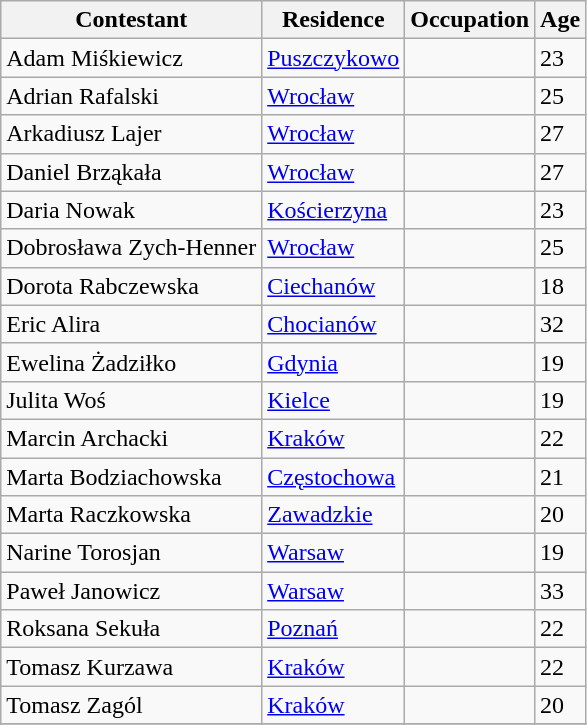<table class=wikitable>
<tr>
<th>Contestant</th>
<th>Residence</th>
<th>Occupation</th>
<th>Age</th>
</tr>
<tr>
<td>Adam Miśkiewicz</td>
<td><a href='#'>Puszczykowo</a></td>
<td></td>
<td>23</td>
</tr>
<tr>
<td>Adrian Rafalski</td>
<td><a href='#'>Wrocław</a></td>
<td></td>
<td>25</td>
</tr>
<tr>
<td>Arkadiusz Lajer</td>
<td><a href='#'>Wrocław</a></td>
<td></td>
<td>27</td>
</tr>
<tr>
<td>Daniel Brząkała</td>
<td><a href='#'>Wrocław</a></td>
<td></td>
<td>27</td>
</tr>
<tr>
<td>Daria Nowak</td>
<td><a href='#'>Kościerzyna</a></td>
<td></td>
<td>23</td>
</tr>
<tr>
<td>Dobrosława Zych-Henner</td>
<td><a href='#'>Wrocław</a></td>
<td></td>
<td>25</td>
</tr>
<tr>
<td>Dorota Rabczewska</td>
<td><a href='#'>Ciechanów</a></td>
<td></td>
<td>18</td>
</tr>
<tr>
<td>Eric Alira</td>
<td><a href='#'>Chocianów</a></td>
<td></td>
<td>32</td>
</tr>
<tr>
<td>Ewelina Żadziłko</td>
<td><a href='#'>Gdynia</a></td>
<td></td>
<td>19</td>
</tr>
<tr>
<td>Julita Woś</td>
<td><a href='#'>Kielce</a></td>
<td></td>
<td>19</td>
</tr>
<tr>
<td>Marcin Archacki</td>
<td><a href='#'>Kraków</a></td>
<td></td>
<td>22</td>
</tr>
<tr>
<td>Marta Bodziachowska</td>
<td><a href='#'>Częstochowa</a></td>
<td></td>
<td>21</td>
</tr>
<tr>
<td>Marta Raczkowska</td>
<td><a href='#'>Zawadzkie</a></td>
<td></td>
<td>20</td>
</tr>
<tr>
<td>Narine Torosjan</td>
<td><a href='#'>Warsaw</a></td>
<td></td>
<td>19</td>
</tr>
<tr>
<td>Paweł Janowicz</td>
<td><a href='#'>Warsaw</a></td>
<td></td>
<td>33</td>
</tr>
<tr>
<td>Roksana Sekuła</td>
<td><a href='#'>Poznań</a></td>
<td></td>
<td>22</td>
</tr>
<tr>
<td>Tomasz Kurzawa</td>
<td><a href='#'>Kraków</a></td>
<td></td>
<td>22</td>
</tr>
<tr>
<td>Tomasz Zagól</td>
<td><a href='#'>Kraków</a></td>
<td></td>
<td>20</td>
</tr>
<tr>
</tr>
</table>
